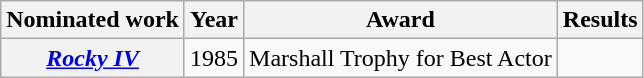<table class="wikitable plainrowheaders" style="margin-right: 0;">
<tr>
<th>Nominated work</th>
<th>Year</th>
<th>Award</th>
<th>Results</th>
</tr>
<tr>
<th scope=row><em><a href='#'>Rocky IV</a></em></th>
<td>1985</td>
<td>Marshall Trophy for Best Actor</td>
<td></td>
</tr>
</table>
